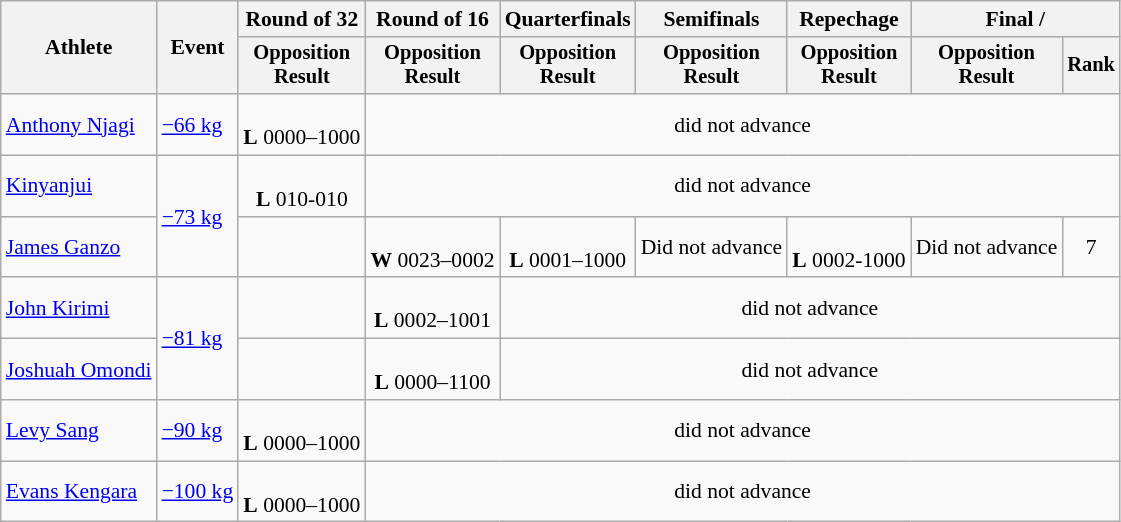<table class="wikitable" style="font-size:90%;">
<tr>
<th rowspan=2>Athlete</th>
<th rowspan=2>Event</th>
<th>Round of 32</th>
<th>Round of 16</th>
<th>Quarterfinals</th>
<th>Semifinals</th>
<th>Repechage</th>
<th colspan=2>Final / </th>
</tr>
<tr style="font-size:95%">
<th>Opposition<br>Result</th>
<th>Opposition<br>Result</th>
<th>Opposition<br>Result</th>
<th>Opposition<br>Result</th>
<th>Opposition<br>Result</th>
<th>Opposition<br>Result</th>
<th>Rank</th>
</tr>
<tr align=center>
<td align=left><a href='#'>Anthony Njagi</a></td>
<td align=left><a href='#'>−66 kg</a></td>
<td><br><strong>L</strong> 0000–1000</td>
<td colspan=6>did not advance</td>
</tr>
<tr align=center>
<td align=left><a href='#'>Kinyanjui</a></td>
<td align=left rowspan=2><a href='#'>−73 kg</a></td>
<td><br><strong>L</strong> 010-010</td>
<td colspan=6>did not advance</td>
</tr>
<tr align=center>
<td align=left><a href='#'>James Ganzo</a></td>
<td></td>
<td><br><strong>W</strong> 0023–0002</td>
<td><br><strong>L</strong> 0001–1000</td>
<td>Did not advance</td>
<td><br><strong>L</strong> 0002-1000</td>
<td>Did not advance</td>
<td>7</td>
</tr>
<tr align=center>
<td align=left><a href='#'>John Kirimi</a></td>
<td align=left rowspan=2><a href='#'>−81 kg</a></td>
<td></td>
<td><br><strong>L</strong> 0002–1001</td>
<td colspan=5>did not advance</td>
</tr>
<tr align=center>
<td align=left><a href='#'>Joshuah Omondi</a></td>
<td></td>
<td><br><strong>L</strong> 0000–1100</td>
<td colspan=5>did not advance</td>
</tr>
<tr align=center>
<td align=left><a href='#'>Levy Sang</a></td>
<td align=left><a href='#'>−90 kg</a></td>
<td><br><strong>L</strong> 0000–1000</td>
<td colspan=6>did not advance</td>
</tr>
<tr align=center>
<td align=left><a href='#'>Evans Kengara</a></td>
<td align=left><a href='#'>−100 kg</a></td>
<td><br><strong>L</strong> 0000–1000</td>
<td colspan=6>did not advance</td>
</tr>
</table>
